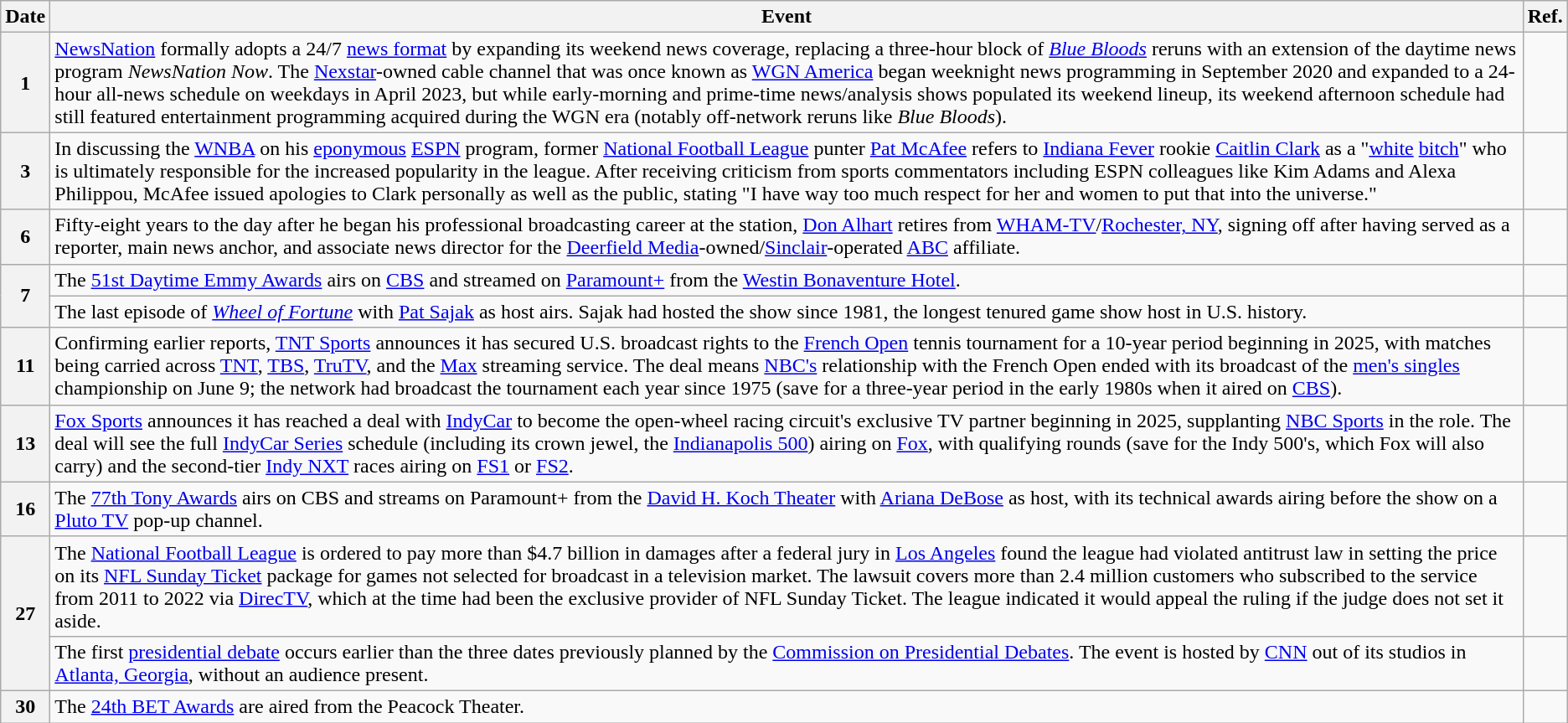<table class="wikitable sortable">
<tr>
<th>Date</th>
<th>Event</th>
<th>Ref.</th>
</tr>
<tr>
<th>1</th>
<td><a href='#'>NewsNation</a> formally adopts a 24/7 <a href='#'>news format</a> by expanding its weekend news coverage, replacing a three-hour block of <em><a href='#'>Blue Bloods</a></em> reruns with an extension of the daytime news program <em>NewsNation Now</em>. The <a href='#'>Nexstar</a>-owned cable channel that was once known as <a href='#'>WGN America</a> began weeknight news programming in September 2020 and expanded to a 24-hour all-news schedule on weekdays in April 2023, but while early-morning and prime-time news/analysis shows populated its weekend lineup, its weekend afternoon schedule had still featured entertainment programming acquired during the WGN era (notably off-network reruns like <em>Blue Bloods</em>).</td>
<td></td>
</tr>
<tr>
<th>3</th>
<td>In discussing the <a href='#'>WNBA</a> on his <a href='#'>eponymous</a> <a href='#'>ESPN</a> program, former <a href='#'>National Football League</a> punter <a href='#'>Pat McAfee</a> refers to <a href='#'>Indiana Fever</a> rookie <a href='#'>Caitlin Clark</a> as a "<a href='#'>white</a> <a href='#'>bitch</a>" who is ultimately responsible for the increased popularity in the league. After receiving criticism from sports commentators including ESPN colleagues like Kim Adams and Alexa Philippou, McAfee issued apologies to Clark personally as well as the public, stating "I have way too much respect for her and women to put that into the universe."</td>
<td></td>
</tr>
<tr>
<th>6</th>
<td>Fifty-eight years to the day after he began his professional broadcasting career at the station, <a href='#'>Don Alhart</a> retires from <a href='#'>WHAM-TV</a>/<a href='#'>Rochester, NY</a>, signing off after having served as a reporter, main news anchor, and associate news director for the <a href='#'>Deerfield Media</a>-owned/<a href='#'>Sinclair</a>-operated <a href='#'>ABC</a> affiliate.</td>
<td></td>
</tr>
<tr>
<th rowspan="2">7</th>
<td>The <a href='#'>51st Daytime Emmy Awards</a> airs on <a href='#'>CBS</a> and streamed on <a href='#'>Paramount+</a> from the <a href='#'>Westin Bonaventure Hotel</a>.</td>
<td></td>
</tr>
<tr>
<td>The last episode of <em><a href='#'>Wheel of Fortune</a></em> with <a href='#'>Pat Sajak</a> as host airs. Sajak had hosted the show since 1981, the longest tenured game show host in U.S. history.</td>
<td></td>
</tr>
<tr>
<th>11</th>
<td>Confirming earlier reports, <a href='#'>TNT Sports</a> announces it has secured U.S. broadcast rights to the <a href='#'>French Open</a> tennis tournament for a 10-year period beginning in 2025, with matches being carried across <a href='#'>TNT</a>, <a href='#'>TBS</a>, <a href='#'>TruTV</a>, and the <a href='#'>Max</a> streaming service. The deal means <a href='#'>NBC's</a> relationship with the French Open ended with its broadcast of the <a href='#'>men's singles</a> championship on June 9; the network had broadcast the tournament each year since 1975 (save for a three-year period in the early 1980s when it aired on <a href='#'>CBS</a>).</td>
<td></td>
</tr>
<tr>
<th>13</th>
<td><a href='#'>Fox Sports</a> announces it has reached a deal with <a href='#'>IndyCar</a> to become the open-wheel racing circuit's exclusive TV partner beginning in 2025, supplanting <a href='#'>NBC Sports</a> in the role. The deal will see the full <a href='#'>IndyCar Series</a> schedule (including its crown jewel, the <a href='#'>Indianapolis 500</a>) airing on <a href='#'>Fox</a>, with qualifying rounds (save for the Indy 500's, which Fox will also carry) and the second-tier <a href='#'>Indy NXT</a> races airing on <a href='#'>FS1</a> or <a href='#'>FS2</a>.</td>
<td></td>
</tr>
<tr>
<th>16</th>
<td>The <a href='#'>77th Tony Awards</a> airs on CBS and streams on Paramount+ from the <a href='#'>David H. Koch Theater</a> with <a href='#'>Ariana DeBose</a> as host, with its technical awards airing before the show on a <a href='#'>Pluto TV</a> pop-up channel.</td>
<td><br></td>
</tr>
<tr>
<th rowspan="2">27</th>
<td>The <a href='#'>National Football League</a> is ordered to pay more than $4.7 billion in damages after a federal jury in <a href='#'>Los Angeles</a> found the league had violated antitrust law in setting the price on its <a href='#'>NFL Sunday Ticket</a> package for games not selected for broadcast in a television market. The lawsuit covers more than 2.4 million customers who subscribed to the service from 2011 to 2022 via <a href='#'>DirecTV</a>, which at the time had been the exclusive provider of NFL Sunday Ticket. The league indicated it would appeal the ruling if the judge does not set it aside.</td>
<td></td>
</tr>
<tr>
<td>The first <a href='#'>presidential debate</a> occurs earlier than the three dates previously planned by the <a href='#'>Commission on Presidential Debates</a>. The event is hosted by <a href='#'>CNN</a> out of its studios in <a href='#'>Atlanta, Georgia</a>, without an audience present.</td>
<td></td>
</tr>
<tr>
<th>30</th>
<td>The <a href='#'>24th BET Awards</a> are aired from the Peacock Theater.</td>
<td></td>
</tr>
</table>
